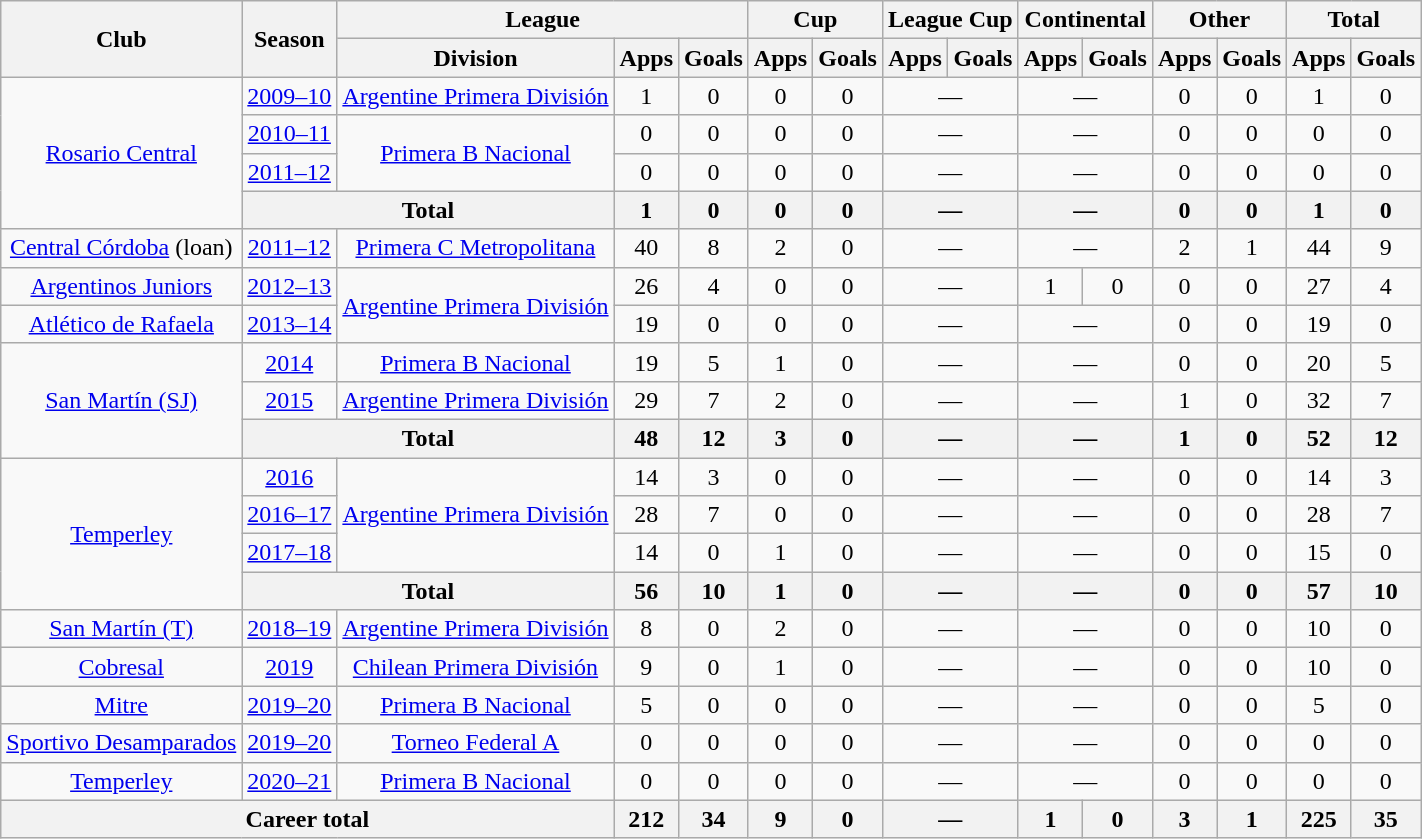<table class="wikitable" style="text-align:center">
<tr>
<th rowspan="2">Club</th>
<th rowspan="2">Season</th>
<th colspan="3">League</th>
<th colspan="2">Cup</th>
<th colspan="2">League Cup</th>
<th colspan="2">Continental</th>
<th colspan="2">Other</th>
<th colspan="2">Total</th>
</tr>
<tr>
<th>Division</th>
<th>Apps</th>
<th>Goals</th>
<th>Apps</th>
<th>Goals</th>
<th>Apps</th>
<th>Goals</th>
<th>Apps</th>
<th>Goals</th>
<th>Apps</th>
<th>Goals</th>
<th>Apps</th>
<th>Goals</th>
</tr>
<tr>
<td rowspan="4"><a href='#'>Rosario Central</a></td>
<td><a href='#'>2009–10</a></td>
<td rowspan="1"><a href='#'>Argentine Primera División</a></td>
<td>1</td>
<td>0</td>
<td>0</td>
<td>0</td>
<td colspan="2">—</td>
<td colspan="2">—</td>
<td>0</td>
<td>0</td>
<td>1</td>
<td>0</td>
</tr>
<tr>
<td><a href='#'>2010–11</a></td>
<td rowspan="2"><a href='#'>Primera B Nacional</a></td>
<td>0</td>
<td>0</td>
<td>0</td>
<td>0</td>
<td colspan="2">—</td>
<td colspan="2">—</td>
<td>0</td>
<td>0</td>
<td>0</td>
<td>0</td>
</tr>
<tr>
<td><a href='#'>2011–12</a></td>
<td>0</td>
<td>0</td>
<td>0</td>
<td>0</td>
<td colspan="2">—</td>
<td colspan="2">—</td>
<td>0</td>
<td>0</td>
<td>0</td>
<td>0</td>
</tr>
<tr>
<th colspan="2">Total</th>
<th>1</th>
<th>0</th>
<th>0</th>
<th>0</th>
<th colspan="2">—</th>
<th colspan="2">—</th>
<th>0</th>
<th>0</th>
<th>1</th>
<th>0</th>
</tr>
<tr>
<td rowspan="1"><a href='#'>Central Córdoba</a> (loan)</td>
<td><a href='#'>2011–12</a></td>
<td rowspan="1"><a href='#'>Primera C Metropolitana</a></td>
<td>40</td>
<td>8</td>
<td>2</td>
<td>0</td>
<td colspan="2">—</td>
<td colspan="2">—</td>
<td>2</td>
<td>1</td>
<td>44</td>
<td>9</td>
</tr>
<tr>
<td rowspan="1"><a href='#'>Argentinos Juniors</a></td>
<td><a href='#'>2012–13</a></td>
<td rowspan="2"><a href='#'>Argentine Primera División</a></td>
<td>26</td>
<td>4</td>
<td>0</td>
<td>0</td>
<td colspan="2">—</td>
<td>1</td>
<td>0</td>
<td>0</td>
<td>0</td>
<td>27</td>
<td>4</td>
</tr>
<tr>
<td rowspan="1"><a href='#'>Atlético de Rafaela</a></td>
<td><a href='#'>2013–14</a></td>
<td>19</td>
<td>0</td>
<td>0</td>
<td>0</td>
<td colspan="2">—</td>
<td colspan="2">—</td>
<td>0</td>
<td>0</td>
<td>19</td>
<td>0</td>
</tr>
<tr>
<td rowspan="3"><a href='#'>San Martín (SJ)</a></td>
<td><a href='#'>2014</a></td>
<td rowspan="1"><a href='#'>Primera B Nacional</a></td>
<td>19</td>
<td>5</td>
<td>1</td>
<td>0</td>
<td colspan="2">—</td>
<td colspan="2">—</td>
<td>0</td>
<td>0</td>
<td>20</td>
<td>5</td>
</tr>
<tr>
<td><a href='#'>2015</a></td>
<td rowspan="1"><a href='#'>Argentine Primera División</a></td>
<td>29</td>
<td>7</td>
<td>2</td>
<td>0</td>
<td colspan="2">—</td>
<td colspan="2">—</td>
<td>1</td>
<td>0</td>
<td>32</td>
<td>7</td>
</tr>
<tr>
<th colspan="2">Total</th>
<th>48</th>
<th>12</th>
<th>3</th>
<th>0</th>
<th colspan="2">—</th>
<th colspan="2">—</th>
<th>1</th>
<th>0</th>
<th>52</th>
<th>12</th>
</tr>
<tr>
<td rowspan="4"><a href='#'>Temperley</a></td>
<td><a href='#'>2016</a></td>
<td rowspan="3"><a href='#'>Argentine Primera División</a></td>
<td>14</td>
<td>3</td>
<td>0</td>
<td>0</td>
<td colspan="2">—</td>
<td colspan="2">—</td>
<td>0</td>
<td>0</td>
<td>14</td>
<td>3</td>
</tr>
<tr>
<td><a href='#'>2016–17</a></td>
<td>28</td>
<td>7</td>
<td>0</td>
<td>0</td>
<td colspan="2">—</td>
<td colspan="2">—</td>
<td>0</td>
<td>0</td>
<td>28</td>
<td>7</td>
</tr>
<tr>
<td><a href='#'>2017–18</a></td>
<td>14</td>
<td>0</td>
<td>1</td>
<td>0</td>
<td colspan="2">—</td>
<td colspan="2">—</td>
<td>0</td>
<td>0</td>
<td>15</td>
<td>0</td>
</tr>
<tr>
<th colspan="2">Total</th>
<th>56</th>
<th>10</th>
<th>1</th>
<th>0</th>
<th colspan="2">—</th>
<th colspan="2">—</th>
<th>0</th>
<th>0</th>
<th>57</th>
<th>10</th>
</tr>
<tr>
<td rowspan="1"><a href='#'>San Martín (T)</a></td>
<td><a href='#'>2018–19</a></td>
<td rowspan="1"><a href='#'>Argentine Primera División</a></td>
<td>8</td>
<td>0</td>
<td>2</td>
<td>0</td>
<td colspan="2">—</td>
<td colspan="2">—</td>
<td>0</td>
<td>0</td>
<td>10</td>
<td>0</td>
</tr>
<tr>
<td rowspan="1"><a href='#'>Cobresal</a></td>
<td><a href='#'>2019</a></td>
<td rowspan="1"><a href='#'>Chilean Primera División</a></td>
<td>9</td>
<td>0</td>
<td>1</td>
<td>0</td>
<td colspan="2">—</td>
<td colspan="2">—</td>
<td>0</td>
<td>0</td>
<td>10</td>
<td>0</td>
</tr>
<tr>
<td rowspan="1"><a href='#'>Mitre</a></td>
<td><a href='#'>2019–20</a></td>
<td rowspan="1"><a href='#'>Primera B Nacional</a></td>
<td>5</td>
<td>0</td>
<td>0</td>
<td>0</td>
<td colspan="2">—</td>
<td colspan="2">—</td>
<td>0</td>
<td>0</td>
<td>5</td>
<td>0</td>
</tr>
<tr>
<td rowspan="1"><a href='#'>Sportivo Desamparados</a></td>
<td><a href='#'>2019–20</a></td>
<td rowspan="1"><a href='#'>Torneo Federal A</a></td>
<td>0</td>
<td>0</td>
<td>0</td>
<td>0</td>
<td colspan="2">—</td>
<td colspan="2">—</td>
<td>0</td>
<td>0</td>
<td>0</td>
<td>0</td>
</tr>
<tr>
<td rowspan="1"><a href='#'>Temperley</a></td>
<td><a href='#'>2020–21</a></td>
<td rowspan="1"><a href='#'>Primera B Nacional</a></td>
<td>0</td>
<td>0</td>
<td>0</td>
<td>0</td>
<td colspan="2">—</td>
<td colspan="2">—</td>
<td>0</td>
<td>0</td>
<td>0</td>
<td>0</td>
</tr>
<tr>
<th colspan="3">Career total</th>
<th>212</th>
<th>34</th>
<th>9</th>
<th>0</th>
<th colspan="2">—</th>
<th>1</th>
<th>0</th>
<th>3</th>
<th>1</th>
<th>225</th>
<th>35</th>
</tr>
</table>
